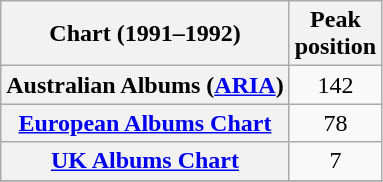<table class="wikitable sortable plainrowheaders" style="text-align:center;">
<tr>
<th>Chart (1991–1992)</th>
<th>Peak<br>position</th>
</tr>
<tr>
<th scope="row">Australian Albums (<a href='#'>ARIA</a>)</th>
<td>142</td>
</tr>
<tr>
<th scope="row"><a href='#'>European Albums Chart</a></th>
<td>78</td>
</tr>
<tr>
<th scope="row"><a href='#'>UK Albums Chart</a></th>
<td>7</td>
</tr>
<tr>
</tr>
</table>
